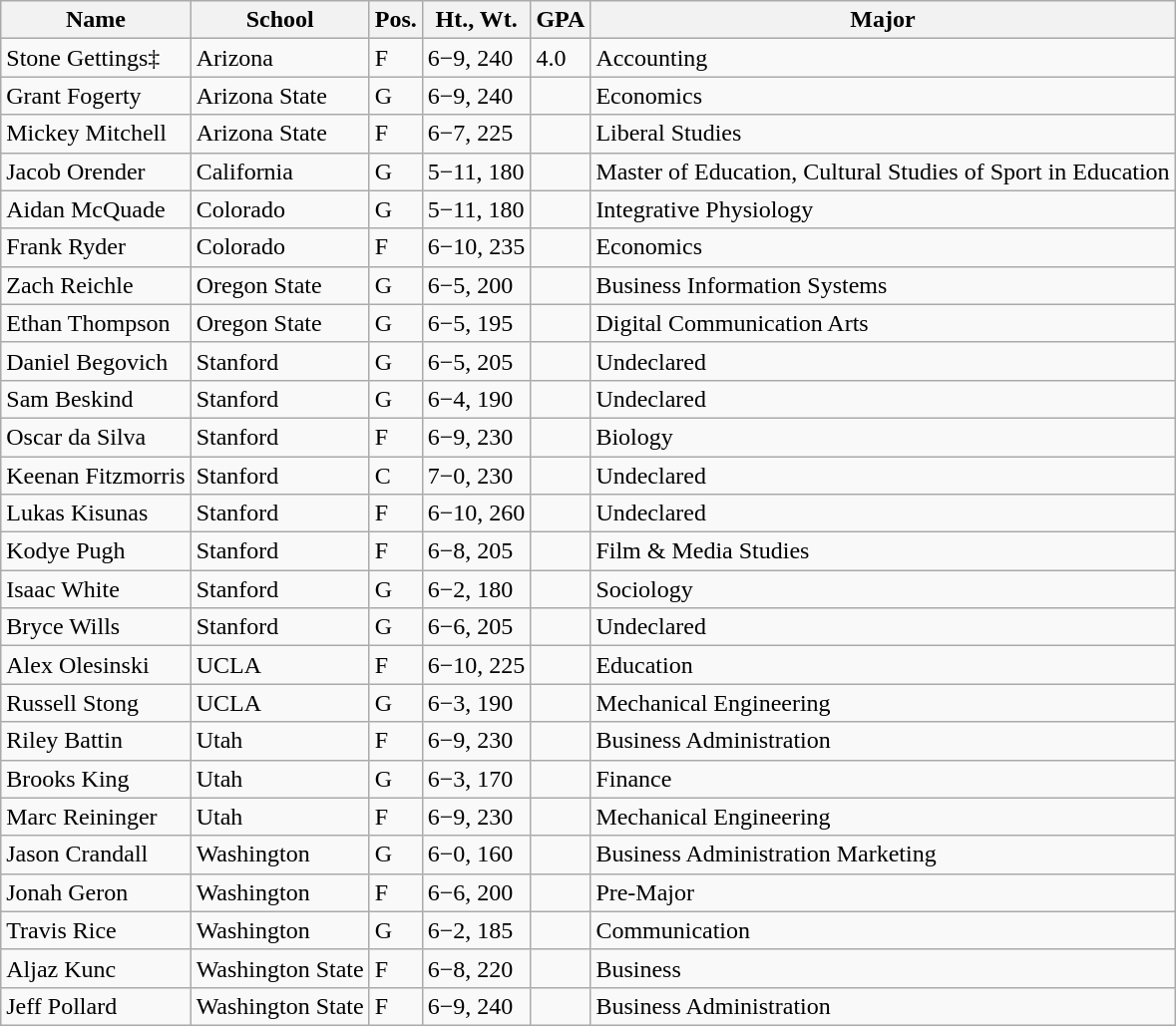<table class="wikitable">
<tr>
<th>Name</th>
<th>School</th>
<th>Pos.</th>
<th>Ht., Wt.</th>
<th>GPA</th>
<th>Major</th>
</tr>
<tr>
<td>Stone Gettings‡</td>
<td>Arizona</td>
<td>F</td>
<td>6−9, 240</td>
<td>4.0</td>
<td>Accounting</td>
</tr>
<tr>
<td>Grant Fogerty</td>
<td>Arizona State</td>
<td>G</td>
<td>6−9, 240</td>
<td></td>
<td>Economics</td>
</tr>
<tr>
<td>Mickey Mitchell</td>
<td>Arizona State</td>
<td>F</td>
<td>6−7, 225</td>
<td></td>
<td>Liberal Studies</td>
</tr>
<tr>
<td>Jacob Orender</td>
<td>California</td>
<td>G</td>
<td>5−11, 180</td>
<td></td>
<td>Master of Education, Cultural Studies of Sport in Education</td>
</tr>
<tr>
<td>Aidan McQuade</td>
<td>Colorado</td>
<td>G</td>
<td>5−11, 180</td>
<td></td>
<td>Integrative Physiology</td>
</tr>
<tr>
<td>Frank Ryder</td>
<td>Colorado</td>
<td>F</td>
<td>6−10, 235</td>
<td></td>
<td>Economics</td>
</tr>
<tr>
<td>Zach Reichle</td>
<td>Oregon State</td>
<td>G</td>
<td>6−5, 200</td>
<td></td>
<td>Business Information Systems</td>
</tr>
<tr>
<td>Ethan Thompson</td>
<td>Oregon State</td>
<td>G</td>
<td>6−5, 195</td>
<td></td>
<td>Digital Communication Arts</td>
</tr>
<tr>
<td>Daniel Begovich</td>
<td>Stanford</td>
<td>G</td>
<td>6−5, 205</td>
<td></td>
<td>Undeclared</td>
</tr>
<tr>
<td>Sam Beskind</td>
<td>Stanford</td>
<td>G</td>
<td>6−4, 190</td>
<td></td>
<td>Undeclared</td>
</tr>
<tr>
<td>Oscar da Silva</td>
<td>Stanford</td>
<td>F</td>
<td>6−9, 230</td>
<td></td>
<td>Biology</td>
</tr>
<tr>
<td>Keenan Fitzmorris</td>
<td>Stanford</td>
<td>C</td>
<td>7−0, 230</td>
<td></td>
<td>Undeclared</td>
</tr>
<tr>
<td>Lukas Kisunas</td>
<td>Stanford</td>
<td>F</td>
<td>6−10, 260</td>
<td></td>
<td>Undeclared</td>
</tr>
<tr>
<td>Kodye Pugh</td>
<td>Stanford</td>
<td>F</td>
<td>6−8, 205</td>
<td></td>
<td>Film & Media Studies</td>
</tr>
<tr>
<td>Isaac White</td>
<td>Stanford</td>
<td>G</td>
<td>6−2, 180</td>
<td></td>
<td>Sociology</td>
</tr>
<tr>
<td>Bryce Wills</td>
<td>Stanford</td>
<td>G</td>
<td>6−6, 205</td>
<td></td>
<td>Undeclared</td>
</tr>
<tr>
<td>Alex Olesinski</td>
<td>UCLA</td>
<td>F</td>
<td>6−10, 225</td>
<td></td>
<td>Education</td>
</tr>
<tr>
<td>Russell Stong</td>
<td>UCLA</td>
<td>G</td>
<td>6−3, 190</td>
<td></td>
<td>Mechanical Engineering</td>
</tr>
<tr>
<td>Riley Battin</td>
<td>Utah</td>
<td>F</td>
<td>6−9, 230</td>
<td></td>
<td>Business Administration</td>
</tr>
<tr>
<td>Brooks King</td>
<td>Utah</td>
<td>G</td>
<td>6−3, 170</td>
<td></td>
<td>Finance</td>
</tr>
<tr>
<td>Marc Reininger</td>
<td>Utah</td>
<td>F</td>
<td>6−9, 230</td>
<td></td>
<td>Mechanical Engineering</td>
</tr>
<tr>
<td>Jason Crandall</td>
<td>Washington</td>
<td>G</td>
<td>6−0, 160</td>
<td></td>
<td>Business Administration Marketing</td>
</tr>
<tr>
<td>Jonah Geron</td>
<td>Washington</td>
<td>F</td>
<td>6−6, 200</td>
<td></td>
<td>Pre-Major</td>
</tr>
<tr>
<td>Travis Rice</td>
<td>Washington</td>
<td>G</td>
<td>6−2, 185</td>
<td></td>
<td>Communication</td>
</tr>
<tr>
<td>Aljaz Kunc</td>
<td>Washington State</td>
<td>F</td>
<td>6−8, 220</td>
<td></td>
<td>Business</td>
</tr>
<tr>
<td>Jeff Pollard</td>
<td>Washington State</td>
<td>F</td>
<td>6−9, 240</td>
<td></td>
<td>Business Administration</td>
</tr>
</table>
